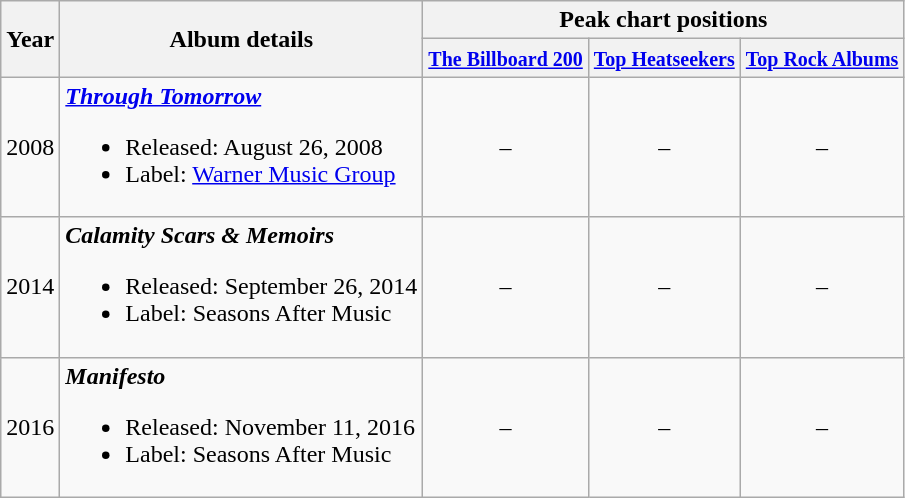<table class="wikitable">
<tr>
<th rowspan=2>Year</th>
<th rowspan=2>Album details</th>
<th colspan=3>Peak chart positions</th>
</tr>
<tr>
<th style="width:em"><small><a href='#'>The Billboard 200</a></small></th>
<th style="width:em"><small><a href='#'>Top Heatseekers</a></small></th>
<th style="width:em"><small><a href='#'>Top Rock Albums</a></small></th>
</tr>
<tr>
<td>2008</td>
<td><strong><em><a href='#'>Through Tomorrow</a></em></strong><br><ul><li>Released: August 26, 2008</li><li>Label: <a href='#'>Warner Music Group</a></li></ul></td>
<td style="text-align:center;">–</td>
<td style="text-align:center;">–</td>
<td style="text-align:center;">–</td>
</tr>
<tr>
<td>2014</td>
<td><strong><em>Calamity Scars & Memoirs</em></strong><br><ul><li>Released: September 26, 2014</li><li>Label: Seasons After Music</li></ul></td>
<td style="text-align:center;">–</td>
<td style="text-align:center;">–</td>
<td style="text-align:center;">–</td>
</tr>
<tr>
<td>2016</td>
<td><strong><em>Manifesto</em></strong><br><ul><li>Released: November 11, 2016</li><li>Label: Seasons After Music</li></ul></td>
<td style="text-align:center;">–</td>
<td style="text-align:center;">–</td>
<td style="text-align:center;">–</td>
</tr>
</table>
